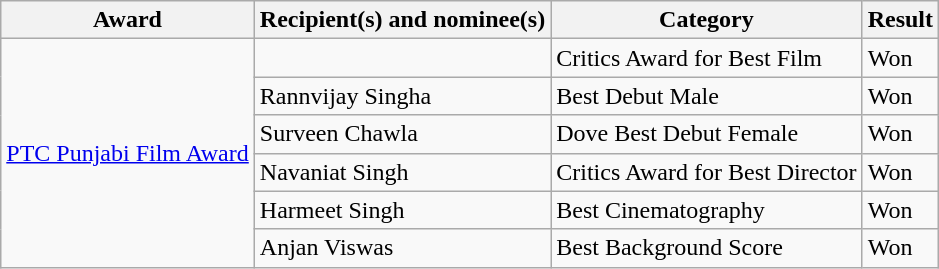<table class="wikitable">
<tr>
<th>Award</th>
<th>Recipient(s) and nominee(s)</th>
<th>Category</th>
<th>Result</th>
</tr>
<tr>
<td rowspan="6"><a href='#'>PTC Punjabi Film Award</a></td>
<td></td>
<td>Critics Award for Best Film</td>
<td>Won</td>
</tr>
<tr>
<td>Rannvijay Singha</td>
<td>Best Debut Male</td>
<td>Won</td>
</tr>
<tr>
<td>Surveen Chawla</td>
<td>Dove Best Debut Female</td>
<td>Won</td>
</tr>
<tr>
<td>Navaniat Singh</td>
<td>Critics Award for Best Director</td>
<td>Won</td>
</tr>
<tr>
<td>Harmeet Singh</td>
<td>Best Cinematography</td>
<td>Won</td>
</tr>
<tr>
<td>Anjan Viswas</td>
<td>Best Background Score</td>
<td>Won</td>
</tr>
</table>
